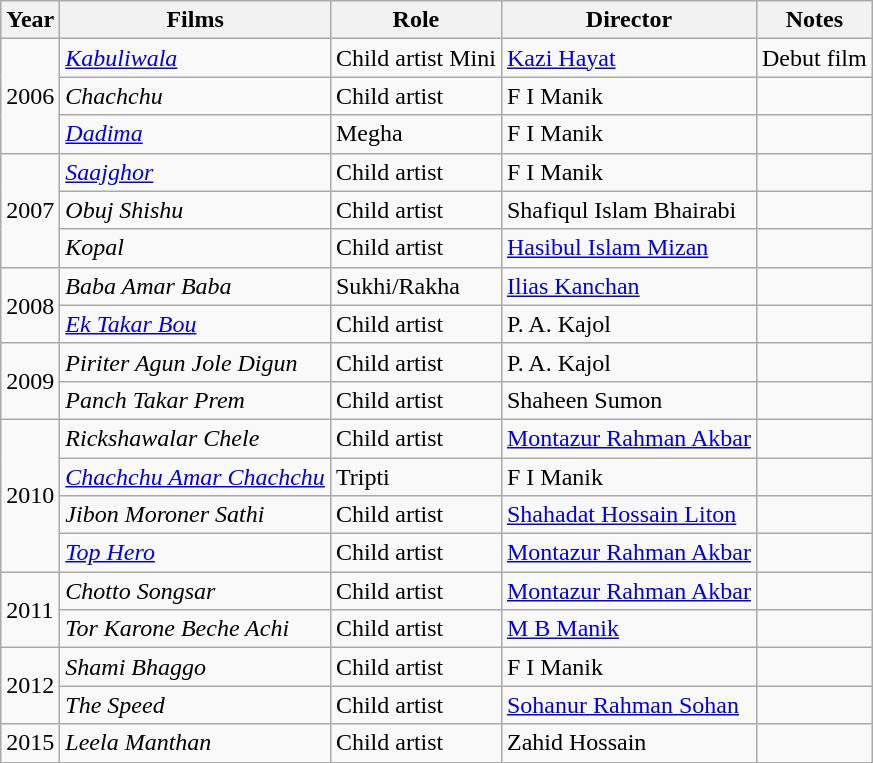<table class="wikitable sortable">
<tr>
<th>Year</th>
<th>Films</th>
<th>Role</th>
<th>Director</th>
<th>Notes</th>
</tr>
<tr>
<td rowspan="3">2006</td>
<td><em><a href='#'>Kabuliwala</a></em></td>
<td>Child artist Mini</td>
<td><a href='#'>Kazi Hayat</a></td>
<td>Debut film</td>
</tr>
<tr>
<td><em>Chachchu</em></td>
<td>Child artist</td>
<td>F I Manik</td>
<td></td>
</tr>
<tr>
<td><em><a href='#'>Dadima</a></em></td>
<td>Megha</td>
<td>F I Manik</td>
<td></td>
</tr>
<tr>
<td rowspan="3">2007</td>
<td><em><a href='#'>Saajghor</a></em></td>
<td>Child artist</td>
<td>F I Manik</td>
<td></td>
</tr>
<tr>
<td><em>Obuj Shishu</em></td>
<td>Child artist</td>
<td>Shafiqul Islam Bhairabi</td>
<td></td>
</tr>
<tr>
<td><em>Kopal</em></td>
<td>Child artist</td>
<td><a href='#'>Hasibul Islam Mizan</a></td>
<td></td>
</tr>
<tr>
<td rowspan="2">2008</td>
<td><em>Baba Amar Baba</em></td>
<td>Sukhi/Rakha</td>
<td><a href='#'>Ilias Kanchan</a></td>
<td></td>
</tr>
<tr>
<td><em><a href='#'>Ek Takar Bou</a></em></td>
<td>Child artist</td>
<td>P. A. Kajol</td>
<td></td>
</tr>
<tr>
<td rowspan="2">2009</td>
<td><em>Piriter Agun Jole Digun</em></td>
<td>Child artist</td>
<td>P. A. Kajol</td>
<td></td>
</tr>
<tr>
<td><em>Panch Takar Prem</em></td>
<td>Child artist</td>
<td>Shaheen Sumon</td>
<td></td>
</tr>
<tr>
<td rowspan="4">2010</td>
<td><em>Rickshawalar Chele</em></td>
<td>Child artist</td>
<td><a href='#'>Montazur Rahman Akbar</a></td>
<td></td>
</tr>
<tr>
<td><em><a href='#'>Chachchu Amar Chachchu</a></em></td>
<td>Tripti</td>
<td>F I Manik</td>
<td></td>
</tr>
<tr>
<td><em>Jibon Moroner Sathi</em></td>
<td>Child artist</td>
<td><a href='#'>Shahadat Hossain Liton</a></td>
<td></td>
</tr>
<tr>
<td><em><a href='#'>Top Hero</a></em></td>
<td>Child artist</td>
<td><a href='#'>Montazur Rahman Akbar</a></td>
<td></td>
</tr>
<tr>
<td rowspan="2">2011</td>
<td><em>Chotto Songsar</em></td>
<td>Child artist</td>
<td><a href='#'>Montazur Rahman Akbar</a></td>
<td></td>
</tr>
<tr>
<td><em>Tor Karone Beche Achi</em></td>
<td>Child artist</td>
<td><a href='#'>M B Manik</a></td>
<td></td>
</tr>
<tr>
<td rowspan="2">2012</td>
<td><em>Shami Bhaggo</em></td>
<td>Child artist</td>
<td>F I Manik</td>
<td></td>
</tr>
<tr>
<td><em>The Speed</em></td>
<td>Child artist</td>
<td><a href='#'>Sohanur Rahman Sohan</a></td>
<td></td>
</tr>
<tr>
<td>2015</td>
<td><em>Leela Manthan</em></td>
<td>Child artist</td>
<td>Zahid Hossain</td>
<td></td>
</tr>
</table>
